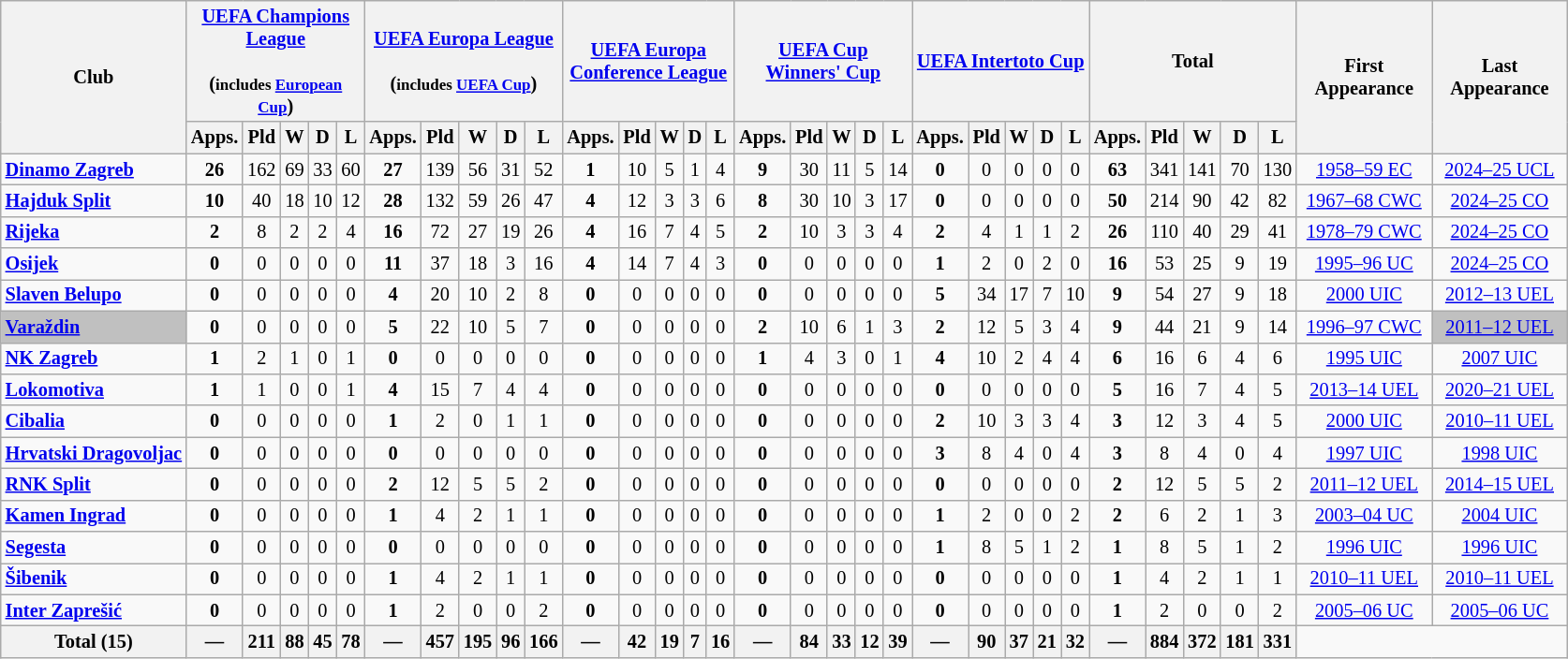<table class="wikitable" style="font-size:85%; text-align: center">
<tr>
<th rowspan="2"><strong>Club</strong></th>
<th colspan="5" width="90px"><a href='#'>UEFA Champions League</a><br><br>(<small>includes <a href='#'>European Cup</a></small>)</th>
<th colspan="5" width="90px"><a href='#'>UEFA Europa League</a><br><br>(<small>includes <a href='#'>UEFA Cup</a></small>)</th>
<th colspan="5" width="90px"><a href='#'>UEFA Europa Conference League</a></th>
<th colspan="5" width="90px"><a href='#'>UEFA Cup Winners' Cup</a></th>
<th colspan="5" width="90px"><a href='#'>UEFA Intertoto Cup</a></th>
<th colspan="5" width="90px">Total</th>
<th rowspan="2"  width="90px">First Appearance</th>
<th rowspan="2" colspan="5" width="90px">Last Appearance</th>
</tr>
<tr>
<th><strong>Apps.</strong></th>
<th><strong>Pld</strong></th>
<th><strong>W</strong></th>
<th><strong>D</strong></th>
<th><strong>L</strong></th>
<th><strong>Apps.</strong></th>
<th><strong>Pld</strong></th>
<th><strong>W</strong></th>
<th><strong>D</strong></th>
<th><strong>L</strong></th>
<th><strong>Apps.</strong></th>
<th><strong>Pld</strong></th>
<th><strong>W</strong></th>
<th><strong>D</strong></th>
<th><strong>L</strong></th>
<th><strong>Apps.</strong></th>
<th><strong>Pld</strong></th>
<th><strong>W</strong></th>
<th><strong>D</strong></th>
<th><strong>L</strong></th>
<th><strong>Apps.</strong></th>
<th><strong>Pld</strong></th>
<th><strong>W</strong></th>
<th><strong>D</strong></th>
<th><strong>L</strong></th>
<th><strong>Apps.</strong></th>
<th><strong>Pld</strong></th>
<th><strong>W</strong></th>
<th><strong>D</strong></th>
<th><strong>L</strong></th>
</tr>
<tr>
<td align="left"><strong> <a href='#'>Dinamo Zagreb</a></strong></td>
<td><strong>26</strong></td>
<td>162</td>
<td>69</td>
<td>33</td>
<td>60</td>
<td><strong>27</strong></td>
<td>139</td>
<td>56</td>
<td>31</td>
<td>52</td>
<td><strong>1</strong></td>
<td>10</td>
<td>5</td>
<td>1</td>
<td>4</td>
<td><strong>9</strong></td>
<td>30</td>
<td>11</td>
<td>5</td>
<td>14</td>
<td><strong>0</strong></td>
<td>0</td>
<td>0</td>
<td>0</td>
<td>0</td>
<td><strong>63</strong></td>
<td>341</td>
<td>141</td>
<td>70</td>
<td>130</td>
<td><a href='#'>1958–59 EC</a></td>
<td><a href='#'>2024–25 UCL</a></td>
</tr>
<tr>
<td align="left"><strong> <a href='#'>Hajduk Split</a></strong></td>
<td><strong>10</strong></td>
<td>40</td>
<td>18</td>
<td>10</td>
<td>12</td>
<td><strong>28</strong></td>
<td>132</td>
<td>59</td>
<td>26</td>
<td>47</td>
<td><strong>4</strong></td>
<td>12</td>
<td>3</td>
<td>3</td>
<td>6</td>
<td><strong>8</strong></td>
<td>30</td>
<td>10</td>
<td>3</td>
<td>17</td>
<td><strong>0</strong></td>
<td>0</td>
<td>0</td>
<td>0</td>
<td>0</td>
<td><strong>50</strong></td>
<td>214</td>
<td>90</td>
<td>42</td>
<td>82</td>
<td><a href='#'>1967–68 CWC</a></td>
<td><a href='#'>2024–25 CO</a></td>
</tr>
<tr>
<td align="left"><strong> <a href='#'>Rijeka</a></strong></td>
<td><strong>2</strong></td>
<td>8</td>
<td>2</td>
<td>2</td>
<td>4</td>
<td><strong>16</strong></td>
<td>72</td>
<td>27</td>
<td>19</td>
<td>26</td>
<td><strong>4</strong></td>
<td>16</td>
<td>7</td>
<td>4</td>
<td>5</td>
<td><strong>2</strong></td>
<td>10</td>
<td>3</td>
<td>3</td>
<td>4</td>
<td><strong>2</strong></td>
<td>4</td>
<td>1</td>
<td>1</td>
<td>2</td>
<td><strong>26</strong></td>
<td>110</td>
<td>40</td>
<td>29</td>
<td>41</td>
<td><a href='#'>1978–79 CWC</a></td>
<td><a href='#'>2024–25 CO</a></td>
</tr>
<tr>
<td align="left"><strong> <a href='#'>Osijek</a></strong></td>
<td><strong>0</strong></td>
<td>0</td>
<td>0</td>
<td>0</td>
<td>0</td>
<td><strong>11</strong></td>
<td>37</td>
<td>18</td>
<td>3</td>
<td>16</td>
<td><strong>4</strong></td>
<td>14</td>
<td>7</td>
<td>4</td>
<td>3</td>
<td><strong>0</strong></td>
<td>0</td>
<td>0</td>
<td>0</td>
<td>0</td>
<td><strong>1</strong></td>
<td>2</td>
<td>0</td>
<td>2</td>
<td>0</td>
<td><strong>16</strong></td>
<td>53</td>
<td>25</td>
<td>9</td>
<td>19</td>
<td><a href='#'>1995–96 UC</a></td>
<td><a href='#'>2024–25 CO</a></td>
</tr>
<tr>
<td align="left"><strong> <a href='#'>Slaven Belupo</a></strong></td>
<td><strong>0</strong></td>
<td>0</td>
<td>0</td>
<td>0</td>
<td>0</td>
<td><strong>4</strong></td>
<td>20</td>
<td>10</td>
<td>2</td>
<td>8</td>
<td><strong>0</strong></td>
<td>0</td>
<td>0</td>
<td>0</td>
<td>0</td>
<td><strong>0</strong></td>
<td>0</td>
<td>0</td>
<td>0</td>
<td>0</td>
<td><strong>5</strong></td>
<td>34</td>
<td>17</td>
<td>7</td>
<td>10</td>
<td><strong>9</strong></td>
<td>54</td>
<td>27</td>
<td>9</td>
<td>18</td>
<td><a href='#'>2000 UIC</a></td>
<td><a href='#'>2012–13 UEL</a></td>
</tr>
<tr>
<td bgcolor=silver align="left"><strong> <a href='#'>Varaždin</a></strong></td>
<td><strong>0</strong></td>
<td>0</td>
<td>0</td>
<td>0</td>
<td>0</td>
<td><strong>5</strong></td>
<td>22</td>
<td>10</td>
<td>5</td>
<td>7</td>
<td><strong>0</strong></td>
<td>0</td>
<td>0</td>
<td>0</td>
<td>0</td>
<td><strong>2</strong></td>
<td>10</td>
<td>6</td>
<td>1</td>
<td>3</td>
<td><strong>2</strong></td>
<td>12</td>
<td>5</td>
<td>3</td>
<td>4</td>
<td><strong>9</strong></td>
<td>44</td>
<td>21</td>
<td>9</td>
<td>14</td>
<td><a href='#'>1996–97 CWC</a></td>
<td bgcolor=silver><a href='#'>2011–12 UEL</a></td>
</tr>
<tr>
<td align="left"><strong> <a href='#'>NK Zagreb</a></strong></td>
<td><strong>1</strong></td>
<td>2</td>
<td>1</td>
<td>0</td>
<td>1</td>
<td><strong>0</strong></td>
<td>0</td>
<td>0</td>
<td>0</td>
<td>0</td>
<td><strong>0</strong></td>
<td>0</td>
<td>0</td>
<td>0</td>
<td>0</td>
<td><strong>1</strong></td>
<td>4</td>
<td>3</td>
<td>0</td>
<td>1</td>
<td><strong>4</strong></td>
<td>10</td>
<td>2</td>
<td>4</td>
<td>4</td>
<td><strong>6</strong></td>
<td>16</td>
<td>6</td>
<td>4</td>
<td>6</td>
<td><a href='#'>1995 UIC</a></td>
<td><a href='#'>2007 UIC</a></td>
</tr>
<tr>
<td align="left"><strong> <a href='#'>Lokomotiva</a></strong></td>
<td><strong>1</strong></td>
<td>1</td>
<td>0</td>
<td>0</td>
<td>1</td>
<td><strong>4</strong></td>
<td>15</td>
<td>7</td>
<td>4</td>
<td>4</td>
<td><strong>0</strong></td>
<td>0</td>
<td>0</td>
<td>0</td>
<td>0</td>
<td><strong>0</strong></td>
<td>0</td>
<td>0</td>
<td>0</td>
<td>0</td>
<td><strong>0</strong></td>
<td>0</td>
<td>0</td>
<td>0</td>
<td>0</td>
<td><strong>5</strong></td>
<td>16</td>
<td>7</td>
<td>4</td>
<td>5</td>
<td><a href='#'>2013–14 UEL</a></td>
<td><a href='#'>2020–21 UEL</a></td>
</tr>
<tr>
<td align="left"><strong> <a href='#'>Cibalia</a></strong></td>
<td><strong>0</strong></td>
<td>0</td>
<td>0</td>
<td>0</td>
<td>0</td>
<td><strong>1</strong></td>
<td>2</td>
<td>0</td>
<td>1</td>
<td>1</td>
<td><strong>0</strong></td>
<td>0</td>
<td>0</td>
<td>0</td>
<td>0</td>
<td><strong>0</strong></td>
<td>0</td>
<td>0</td>
<td>0</td>
<td>0</td>
<td><strong>2</strong></td>
<td>10</td>
<td>3</td>
<td>3</td>
<td>4</td>
<td><strong>3</strong></td>
<td>12</td>
<td>3</td>
<td>4</td>
<td>5</td>
<td><a href='#'>2000 UIC</a></td>
<td><a href='#'>2010–11 UEL</a></td>
</tr>
<tr>
<td align="left"><strong> <a href='#'>Hrvatski Dragovoljac</a></strong></td>
<td><strong>0</strong></td>
<td>0</td>
<td>0</td>
<td>0</td>
<td>0</td>
<td><strong>0</strong></td>
<td>0</td>
<td>0</td>
<td>0</td>
<td>0</td>
<td><strong>0</strong></td>
<td>0</td>
<td>0</td>
<td>0</td>
<td>0</td>
<td><strong>0</strong></td>
<td>0</td>
<td>0</td>
<td>0</td>
<td>0</td>
<td><strong>3</strong></td>
<td>8</td>
<td>4</td>
<td>0</td>
<td>4</td>
<td><strong>3</strong></td>
<td>8</td>
<td>4</td>
<td>0</td>
<td>4</td>
<td><a href='#'>1997 UIC</a></td>
<td><a href='#'>1998 UIC</a></td>
</tr>
<tr>
<td align="left"><strong> <a href='#'>RNK Split</a></strong></td>
<td><strong>0</strong></td>
<td>0</td>
<td>0</td>
<td>0</td>
<td>0</td>
<td><strong>2</strong></td>
<td>12</td>
<td>5</td>
<td>5</td>
<td>2</td>
<td><strong>0</strong></td>
<td>0</td>
<td>0</td>
<td>0</td>
<td>0</td>
<td><strong>0</strong></td>
<td>0</td>
<td>0</td>
<td>0</td>
<td>0</td>
<td><strong>0</strong></td>
<td>0</td>
<td>0</td>
<td>0</td>
<td>0</td>
<td><strong>2</strong></td>
<td>12</td>
<td>5</td>
<td>5</td>
<td>2</td>
<td><a href='#'>2011–12 UEL</a></td>
<td><a href='#'>2014–15 UEL</a></td>
</tr>
<tr>
<td align="left"><strong> <a href='#'>Kamen Ingrad</a></strong></td>
<td><strong>0</strong></td>
<td>0</td>
<td>0</td>
<td>0</td>
<td>0</td>
<td><strong>1</strong></td>
<td>4</td>
<td>2</td>
<td>1</td>
<td>1</td>
<td><strong>0</strong></td>
<td>0</td>
<td>0</td>
<td>0</td>
<td>0</td>
<td><strong>0</strong></td>
<td>0</td>
<td>0</td>
<td>0</td>
<td>0</td>
<td><strong>1</strong></td>
<td>2</td>
<td>0</td>
<td>0</td>
<td>2</td>
<td><strong>2</strong></td>
<td>6</td>
<td>2</td>
<td>1</td>
<td>3</td>
<td><a href='#'>2003–04 UC</a></td>
<td><a href='#'>2004 UIC</a></td>
</tr>
<tr>
<td align="left"><strong> <a href='#'>Segesta</a></strong></td>
<td><strong>0</strong></td>
<td>0</td>
<td>0</td>
<td>0</td>
<td>0</td>
<td><strong>0</strong></td>
<td>0</td>
<td>0</td>
<td>0</td>
<td>0</td>
<td><strong>0</strong></td>
<td>0</td>
<td>0</td>
<td>0</td>
<td>0</td>
<td><strong>0</strong></td>
<td>0</td>
<td>0</td>
<td>0</td>
<td>0</td>
<td><strong>1</strong></td>
<td>8</td>
<td>5</td>
<td>1</td>
<td>2</td>
<td><strong>1</strong></td>
<td>8</td>
<td>5</td>
<td>1</td>
<td>2</td>
<td><a href='#'>1996 UIC</a></td>
<td><a href='#'>1996 UIC</a></td>
</tr>
<tr>
<td align="left"><strong> <a href='#'>Šibenik</a></strong></td>
<td><strong>0</strong></td>
<td>0</td>
<td>0</td>
<td>0</td>
<td>0</td>
<td><strong>1</strong></td>
<td>4</td>
<td>2</td>
<td>1</td>
<td>1</td>
<td><strong>0</strong></td>
<td>0</td>
<td>0</td>
<td>0</td>
<td>0</td>
<td><strong>0</strong></td>
<td>0</td>
<td>0</td>
<td>0</td>
<td>0</td>
<td><strong>0</strong></td>
<td>0</td>
<td>0</td>
<td>0</td>
<td>0</td>
<td><strong>1</strong></td>
<td>4</td>
<td>2</td>
<td>1</td>
<td>1</td>
<td><a href='#'>2010–11 UEL</a></td>
<td><a href='#'>2010–11 UEL</a></td>
</tr>
<tr>
<td align="left"><strong> <a href='#'>Inter Zaprešić</a></strong></td>
<td><strong>0</strong></td>
<td>0</td>
<td>0</td>
<td>0</td>
<td>0</td>
<td><strong>1</strong></td>
<td>2</td>
<td>0</td>
<td>0</td>
<td>2</td>
<td><strong>0</strong></td>
<td>0</td>
<td>0</td>
<td>0</td>
<td>0</td>
<td><strong>0</strong></td>
<td>0</td>
<td>0</td>
<td>0</td>
<td>0</td>
<td><strong>0</strong></td>
<td>0</td>
<td>0</td>
<td>0</td>
<td>0</td>
<td><strong>1</strong></td>
<td>2</td>
<td>0</td>
<td>0</td>
<td>2</td>
<td><a href='#'>2005–06 UC</a></td>
<td><a href='#'>2005–06 UC</a></td>
</tr>
<tr>
<th align="left">Total (15)</th>
<th>—</th>
<th>211</th>
<th>88</th>
<th>45</th>
<th>78</th>
<th>—</th>
<th>457</th>
<th>195</th>
<th>96</th>
<th>166</th>
<th>—</th>
<th>42</th>
<th>19</th>
<th>7</th>
<th>16</th>
<th>—</th>
<th>84</th>
<th>33</th>
<th>12</th>
<th>39</th>
<th>—</th>
<th>90</th>
<th>37</th>
<th>21</th>
<th>32</th>
<th>—</th>
<th>884</th>
<th>372</th>
<th>181</th>
<th>331</th>
</tr>
</table>
